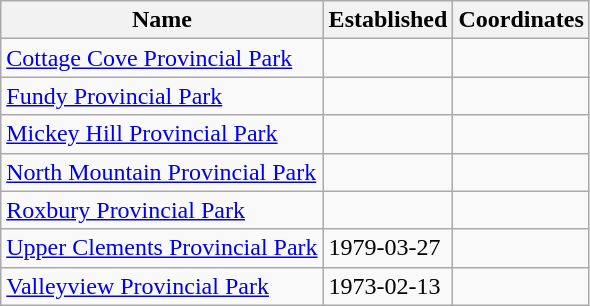<table class='wikitable sortable'>
<tr>
<th>Name</th>
<th>Established</th>
<th>Coordinates</th>
</tr>
<tr>
<td><a href='#'>Cottage Cove Provincial Park</a></td>
<td></td>
<td></td>
</tr>
<tr>
<td><a href='#'>Fundy Provincial Park</a></td>
<td></td>
<td></td>
</tr>
<tr>
<td><a href='#'>Mickey Hill Provincial Park</a></td>
<td></td>
<td></td>
</tr>
<tr>
<td><a href='#'>North Mountain Provincial Park</a></td>
<td></td>
<td></td>
</tr>
<tr>
<td><a href='#'>Roxbury Provincial Park</a></td>
<td></td>
<td></td>
</tr>
<tr>
<td><a href='#'>Upper Clements Provincial Park</a></td>
<td>1979-03-27</td>
<td></td>
</tr>
<tr>
<td><a href='#'>Valleyview Provincial Park</a></td>
<td>1973-02-13</td>
<td></td>
</tr>
</table>
